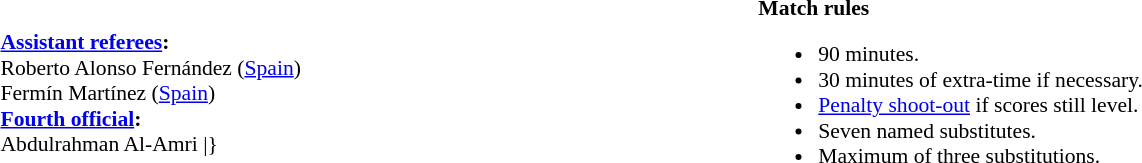<table width=100% style="font-size:90%">
<tr>
<td><br><strong><a href='#'>Assistant referees</a>:</strong>
<br>Roberto Alonso Fernández (<a href='#'>Spain</a>)<br>Fermín Martínez (<a href='#'>Spain</a>)
<br><strong><a href='#'>Fourth official</a>:</strong>
<br>Abdulrahman Al-Amri
<includeonly>|}</includeonly></td>
<td style="width:60%;vertical-align:top"><br><strong>Match rules</strong><ul><li>90 minutes.</li><li>30 minutes of extra-time if necessary.</li><li><a href='#'>Penalty shoot-out</a> if scores still level.</li><li>Seven named substitutes.</li><li>Maximum of three substitutions.</li></ul></td>
</tr>
</table>
